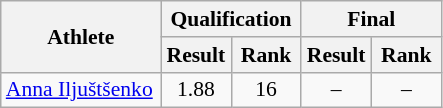<table class="wikitable" style="font-size:90%;text-align:center;">
<tr>
<th rowspan="2" width="100">Athlete</th>
<th colspan="2" width="80">Qualification</th>
<th colspan="2" width="80">Final</th>
</tr>
<tr>
<th width="40">Result</th>
<th width="40">Rank</th>
<th width="40">Result</th>
<th width="40">Rank</th>
</tr>
<tr>
<td align="left"><a href='#'>Anna Iljuštšenko</a></td>
<td>1.88</td>
<td>16</td>
<td>–</td>
<td>–</td>
</tr>
</table>
